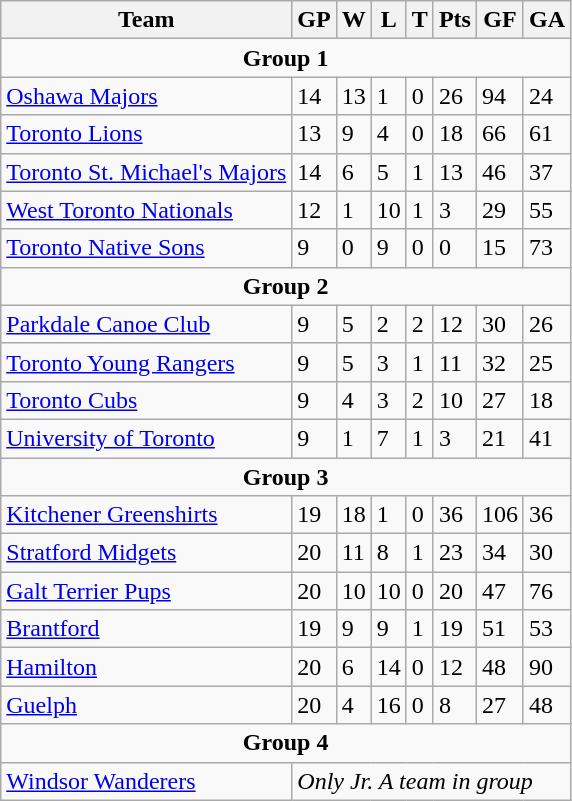<table class="wikitable">
<tr>
<th>Team</th>
<th>GP</th>
<th>W</th>
<th>L</th>
<th>T</th>
<th>Pts</th>
<th>GF</th>
<th>GA</th>
</tr>
<tr>
<td colspan="8" align="center"><strong>Group 1</strong></td>
</tr>
<tr>
<td><a href='#'>Oshawa Majors</a></td>
<td>14</td>
<td>13</td>
<td>1</td>
<td>0</td>
<td>26</td>
<td>94</td>
<td>24</td>
</tr>
<tr>
<td><a href='#'>Toronto Lions</a></td>
<td>13</td>
<td>9</td>
<td>4</td>
<td>0</td>
<td>18</td>
<td>66</td>
<td>61</td>
</tr>
<tr>
<td><a href='#'>Toronto St. Michael's Majors</a></td>
<td>14</td>
<td>6</td>
<td>5</td>
<td>1</td>
<td>13</td>
<td>46</td>
<td>37</td>
</tr>
<tr>
<td><a href='#'>West Toronto Nationals</a></td>
<td>12</td>
<td>1</td>
<td>10</td>
<td>1</td>
<td>3</td>
<td>29</td>
<td>55</td>
</tr>
<tr>
<td><a href='#'>Toronto Native Sons</a></td>
<td>9</td>
<td>0</td>
<td>9</td>
<td>0</td>
<td>0</td>
<td>15</td>
<td>73</td>
</tr>
<tr>
<td colspan="8" align="center"><strong>Group 2</strong></td>
</tr>
<tr>
<td><a href='#'>Parkdale Canoe Club</a></td>
<td>9</td>
<td>5</td>
<td>2</td>
<td>2</td>
<td>12</td>
<td>30</td>
<td>26</td>
</tr>
<tr>
<td><a href='#'>Toronto Young Rangers</a></td>
<td>9</td>
<td>5</td>
<td>3</td>
<td>1</td>
<td>11</td>
<td>32</td>
<td>25</td>
</tr>
<tr>
<td><a href='#'>Toronto Cubs</a></td>
<td>9</td>
<td>4</td>
<td>3</td>
<td>2</td>
<td>10</td>
<td>27</td>
<td>18</td>
</tr>
<tr>
<td><a href='#'>University of Toronto</a></td>
<td>9</td>
<td>1</td>
<td>7</td>
<td>1</td>
<td>3</td>
<td>21</td>
<td>41</td>
</tr>
<tr>
<td colspan="8" align="center"><strong>Group 3</strong></td>
</tr>
<tr>
<td><a href='#'>Kitchener Greenshirts</a></td>
<td>19</td>
<td>18</td>
<td>1</td>
<td>0</td>
<td>36</td>
<td>106</td>
<td>36</td>
</tr>
<tr>
<td><a href='#'>Stratford Midgets</a></td>
<td>20</td>
<td>11</td>
<td>8</td>
<td>1</td>
<td>23</td>
<td>34</td>
<td>30</td>
</tr>
<tr>
<td><a href='#'>Galt Terrier Pups</a></td>
<td>20</td>
<td>10</td>
<td>10</td>
<td>0</td>
<td>20</td>
<td>47</td>
<td>76</td>
</tr>
<tr>
<td><a href='#'>Brantford</a></td>
<td>19</td>
<td>9</td>
<td>9</td>
<td>1</td>
<td>19</td>
<td>51</td>
<td>53</td>
</tr>
<tr>
<td><a href='#'>Hamilton</a></td>
<td>20</td>
<td>6</td>
<td>14</td>
<td>0</td>
<td>12</td>
<td>48</td>
<td>90</td>
</tr>
<tr>
<td><a href='#'>Guelph</a></td>
<td>20</td>
<td>4</td>
<td>16</td>
<td>0</td>
<td>8</td>
<td>27</td>
<td>48</td>
</tr>
<tr>
<td colspan="8" align="center"><strong>Group 4</strong></td>
</tr>
<tr>
<td><a href='#'>Windsor Wanderers</a></td>
<td colspan="7"><em>Only Jr. A team in group</em></td>
</tr>
</table>
